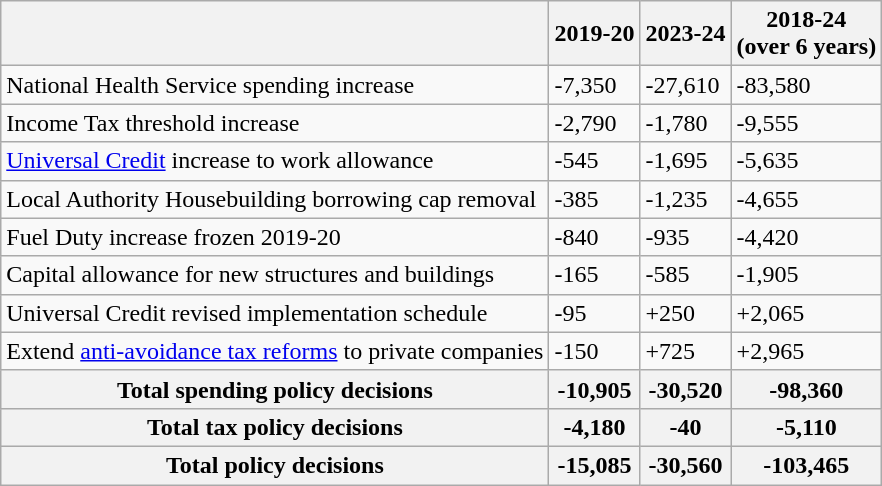<table class="wikitable sortable" style="margin:0 0 10px 20px ; float:left; font-size:100% ; text-align:left ; ">
<tr>
<th class="unsortable"></th>
<th>2019-20</th>
<th>2023-24</th>
<th>2018-24<br>(over 6 years)</th>
</tr>
<tr>
<td>National Health Service spending increase</td>
<td>-7,350</td>
<td>-27,610</td>
<td>-83,580</td>
</tr>
<tr>
<td>Income Tax threshold increase</td>
<td>-2,790</td>
<td>-1,780</td>
<td>-9,555</td>
</tr>
<tr>
<td><a href='#'>Universal Credit</a> increase to work allowance</td>
<td>-545</td>
<td>-1,695</td>
<td>-5,635</td>
</tr>
<tr>
<td>Local Authority Housebuilding borrowing cap removal</td>
<td>-385</td>
<td>-1,235</td>
<td>-4,655</td>
</tr>
<tr>
<td>Fuel Duty increase frozen 2019-20</td>
<td>-840</td>
<td>-935</td>
<td>-4,420</td>
</tr>
<tr>
<td>Capital allowance for new structures and buildings</td>
<td>-165</td>
<td>-585</td>
<td>-1,905</td>
</tr>
<tr>
<td>Universal Credit revised implementation schedule</td>
<td>-95</td>
<td>+250</td>
<td>+2,065</td>
</tr>
<tr>
<td>Extend <a href='#'>anti-avoidance tax reforms</a> to private companies</td>
<td>-150</td>
<td>+725</td>
<td>+2,965</td>
</tr>
<tr>
<th>Total spending policy decisions</th>
<th>-10,905</th>
<th>-30,520</th>
<th>-98,360</th>
</tr>
<tr>
<th>Total tax policy decisions</th>
<th>-4,180</th>
<th>-40</th>
<th>-5,110</th>
</tr>
<tr>
<th>Total policy decisions</th>
<th>-15,085</th>
<th>-30,560</th>
<th>-103,465</th>
</tr>
</table>
